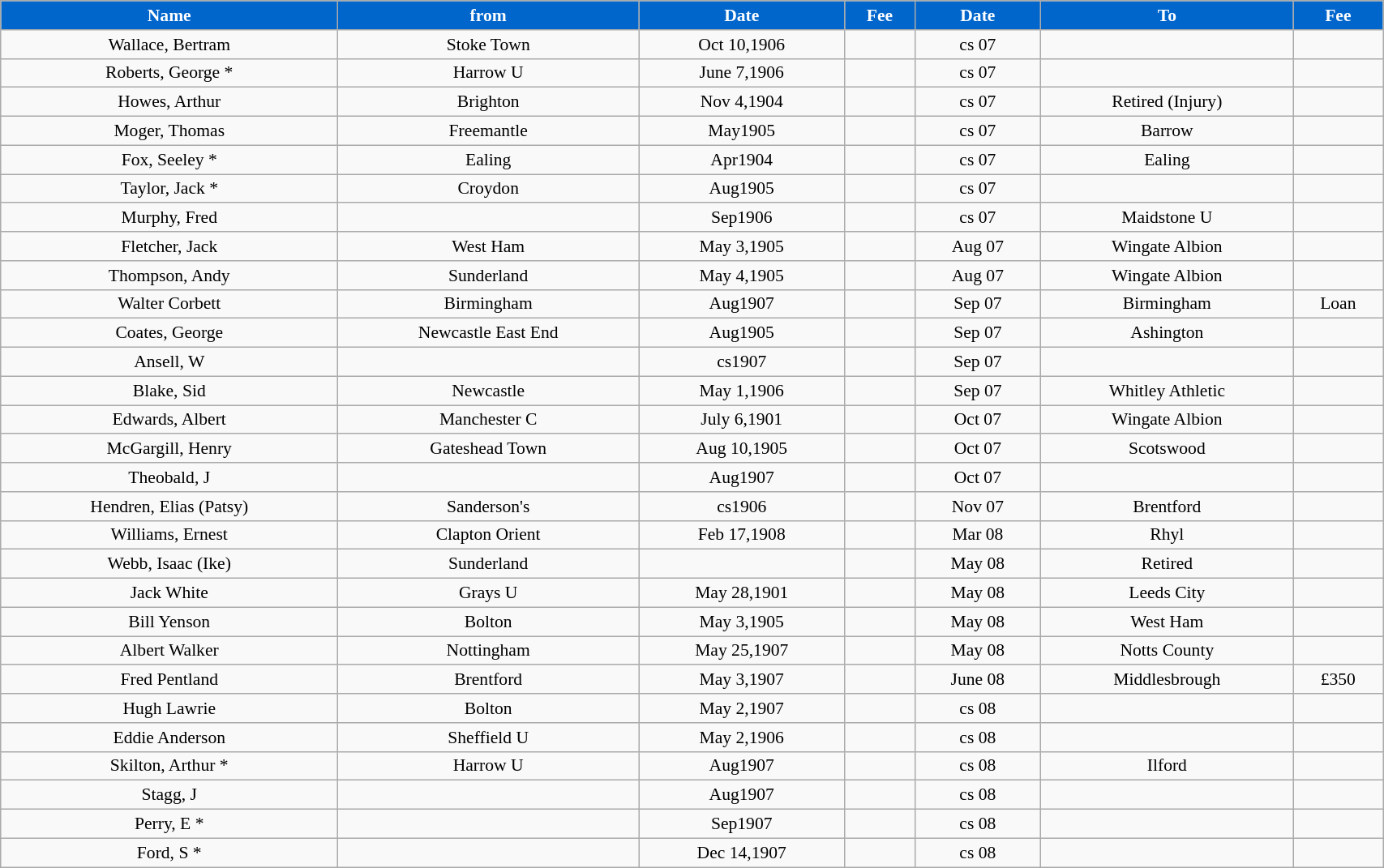<table class="wikitable" style="text-align:center; font-size:90%; width:90%;">
<tr>
<th style="background:#0066CC; color:#FFFFFF; text-align:center;"><strong>Name</strong></th>
<th style="background:#0066CC; color:#FFFFFF; text-align:center;">from</th>
<th style="background:#0066CC; color:#FFFFFF; text-align:center;"><strong>Date</strong></th>
<th style="background:#0066CC; color:#FFFFFF; text-align:center;"><strong>Fee</strong></th>
<th style="background:#0066CC; color:#FFFFFF; text-align:center;"><strong>Date</strong></th>
<th style="background:#0066CC; color:#FFFFFF; text-align:center;"><strong>To</strong></th>
<th style="background:#0066CC; color:#FFFFFF; text-align:center;"><strong>Fee</strong></th>
</tr>
<tr>
<td>Wallace, Bertram</td>
<td>Stoke Town</td>
<td>Oct 10,1906</td>
<td></td>
<td>cs 07</td>
<td></td>
<td></td>
</tr>
<tr>
<td>Roberts, George *</td>
<td>Harrow U</td>
<td>June 7,1906</td>
<td></td>
<td>cs 07</td>
<td></td>
<td></td>
</tr>
<tr>
<td>Howes, Arthur</td>
<td>Brighton</td>
<td>Nov 4,1904</td>
<td></td>
<td>cs 07</td>
<td>Retired (Injury)</td>
<td></td>
</tr>
<tr>
<td>Moger, Thomas</td>
<td>Freemantle</td>
<td>May1905</td>
<td></td>
<td>cs 07</td>
<td>Barrow</td>
<td></td>
</tr>
<tr>
<td>Fox, Seeley *</td>
<td>Ealing</td>
<td>Apr1904</td>
<td></td>
<td>cs 07</td>
<td>Ealing</td>
<td></td>
</tr>
<tr>
<td>Taylor, Jack *</td>
<td>Croydon</td>
<td>Aug1905</td>
<td></td>
<td>cs 07</td>
<td></td>
<td></td>
</tr>
<tr>
<td>Murphy, Fred</td>
<td></td>
<td>Sep1906</td>
<td></td>
<td>cs 07</td>
<td>Maidstone U</td>
<td></td>
</tr>
<tr>
<td>Fletcher, Jack</td>
<td>West Ham</td>
<td>May 3,1905</td>
<td></td>
<td>Aug 07</td>
<td>Wingate Albion</td>
<td></td>
</tr>
<tr>
<td>Thompson, Andy</td>
<td>Sunderland</td>
<td>May 4,1905</td>
<td></td>
<td>Aug 07</td>
<td>Wingate Albion</td>
<td></td>
</tr>
<tr>
<td>Walter Corbett</td>
<td>Birmingham</td>
<td>Aug1907</td>
<td></td>
<td>Sep 07</td>
<td>Birmingham</td>
<td>Loan</td>
</tr>
<tr>
<td>Coates, George</td>
<td>Newcastle East End</td>
<td>Aug1905</td>
<td></td>
<td>Sep 07</td>
<td>Ashington</td>
<td></td>
</tr>
<tr>
<td>Ansell, W</td>
<td></td>
<td>cs1907</td>
<td></td>
<td>Sep 07</td>
<td></td>
<td></td>
</tr>
<tr>
<td>Blake, Sid</td>
<td>Newcastle</td>
<td>May 1,1906</td>
<td></td>
<td>Sep 07</td>
<td>Whitley Athletic</td>
<td></td>
</tr>
<tr>
<td>Edwards, Albert</td>
<td>Manchester C</td>
<td>July 6,1901</td>
<td></td>
<td>Oct 07</td>
<td>Wingate Albion</td>
<td></td>
</tr>
<tr>
<td>McGargill, Henry</td>
<td>Gateshead Town</td>
<td>Aug 10,1905</td>
<td></td>
<td>Oct 07</td>
<td>Scotswood</td>
<td></td>
</tr>
<tr>
<td>Theobald, J</td>
<td></td>
<td>Aug1907</td>
<td></td>
<td>Oct 07</td>
<td></td>
<td></td>
</tr>
<tr>
<td>Hendren, Elias (Patsy)</td>
<td>Sanderson's</td>
<td>cs1906</td>
<td></td>
<td>Nov 07</td>
<td>Brentford</td>
<td></td>
</tr>
<tr>
<td>Williams, Ernest</td>
<td>Clapton Orient</td>
<td>Feb 17,1908</td>
<td></td>
<td>Mar 08</td>
<td>Rhyl</td>
<td></td>
</tr>
<tr>
<td>Webb, Isaac (Ike)</td>
<td>Sunderland</td>
<td></td>
<td></td>
<td>May 08</td>
<td>Retired</td>
<td></td>
</tr>
<tr>
<td>Jack White</td>
<td>Grays U</td>
<td>May 28,1901</td>
<td></td>
<td>May 08</td>
<td>Leeds City</td>
<td></td>
</tr>
<tr>
<td>Bill Yenson</td>
<td>Bolton</td>
<td>May 3,1905</td>
<td></td>
<td>May 08</td>
<td>West Ham</td>
<td></td>
</tr>
<tr>
<td>Albert Walker</td>
<td>Nottingham</td>
<td>May 25,1907</td>
<td></td>
<td>May 08</td>
<td>Notts County</td>
<td></td>
</tr>
<tr>
<td>Fred Pentland</td>
<td>Brentford</td>
<td>May 3,1907</td>
<td></td>
<td>June 08</td>
<td>Middlesbrough</td>
<td>£350</td>
</tr>
<tr>
<td>Hugh Lawrie</td>
<td>Bolton</td>
<td>May 2,1907</td>
<td></td>
<td>cs 08</td>
<td></td>
<td></td>
</tr>
<tr>
<td>Eddie Anderson</td>
<td>Sheffield U</td>
<td>May 2,1906</td>
<td></td>
<td>cs 08</td>
<td></td>
<td></td>
</tr>
<tr>
<td>Skilton, Arthur *</td>
<td>Harrow U</td>
<td>Aug1907</td>
<td></td>
<td>cs 08</td>
<td>Ilford</td>
<td></td>
</tr>
<tr>
<td>Stagg, J</td>
<td></td>
<td>Aug1907</td>
<td></td>
<td>cs 08</td>
<td></td>
<td></td>
</tr>
<tr>
<td>Perry, E *</td>
<td></td>
<td>Sep1907</td>
<td></td>
<td>cs 08</td>
<td></td>
<td></td>
</tr>
<tr>
<td>Ford, S *</td>
<td></td>
<td>Dec 14,1907</td>
<td></td>
<td>cs 08</td>
<td></td>
<td></td>
</tr>
</table>
